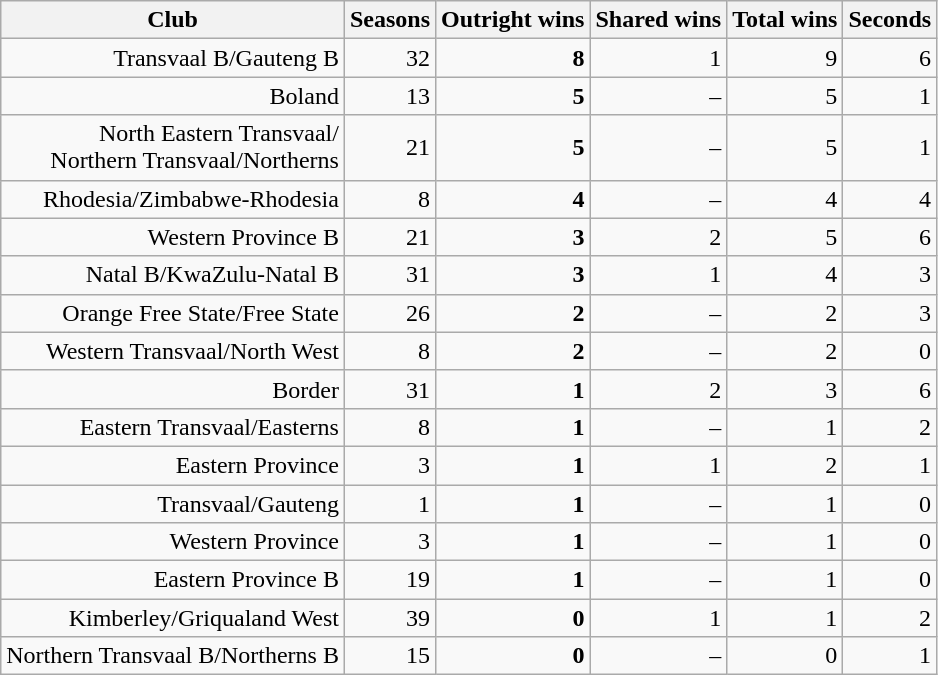<table class="wikitable sortable" style="text-align:right;">
<tr>
<th>Club</th>
<th>Seasons</th>
<th>Outright wins</th>
<th>Shared wins</th>
<th>Total wins</th>
<th>Seconds</th>
</tr>
<tr>
<td>Transvaal B/Gauteng B</td>
<td>32</td>
<td><strong>8</strong></td>
<td>1</td>
<td>9</td>
<td>6</td>
</tr>
<tr>
<td>Boland</td>
<td>13</td>
<td><strong>5</strong></td>
<td>–</td>
<td>5</td>
<td>1</td>
</tr>
<tr>
<td>North Eastern Transvaal/<br>Northern Transvaal/Northerns</td>
<td>21</td>
<td><strong>5</strong></td>
<td>–</td>
<td>5</td>
<td>1</td>
</tr>
<tr>
<td>Rhodesia/Zimbabwe-Rhodesia</td>
<td>8</td>
<td><strong>4</strong></td>
<td>–</td>
<td>4</td>
<td>4</td>
</tr>
<tr>
<td>Western Province B</td>
<td>21</td>
<td><strong>3</strong></td>
<td>2</td>
<td>5</td>
<td>6</td>
</tr>
<tr>
<td>Natal B/KwaZulu-Natal B</td>
<td>31</td>
<td><strong>3</strong></td>
<td>1</td>
<td>4</td>
<td>3</td>
</tr>
<tr>
<td>Orange Free State/Free State</td>
<td>26</td>
<td><strong>2</strong></td>
<td>–</td>
<td>2</td>
<td>3</td>
</tr>
<tr>
<td>Western Transvaal/North West</td>
<td>8</td>
<td><strong>2</strong></td>
<td>–</td>
<td>2</td>
<td>0</td>
</tr>
<tr>
<td>Border</td>
<td>31</td>
<td><strong>1</strong></td>
<td>2</td>
<td>3</td>
<td>6</td>
</tr>
<tr>
<td>Eastern Transvaal/Easterns</td>
<td>8</td>
<td><strong>1</strong></td>
<td>–</td>
<td>1</td>
<td>2</td>
</tr>
<tr>
<td>Eastern Province</td>
<td>3</td>
<td><strong>1</strong></td>
<td>1</td>
<td>2</td>
<td>1</td>
</tr>
<tr>
<td>Transvaal/Gauteng</td>
<td>1</td>
<td><strong>1</strong></td>
<td>–</td>
<td>1</td>
<td>0</td>
</tr>
<tr>
<td>Western Province</td>
<td>3</td>
<td><strong>1</strong></td>
<td>–</td>
<td>1</td>
<td>0</td>
</tr>
<tr>
<td>Eastern Province B</td>
<td>19</td>
<td><strong>1</strong></td>
<td>–</td>
<td>1</td>
<td>0</td>
</tr>
<tr>
<td>Kimberley/Griqualand West</td>
<td>39</td>
<td><strong>0</strong></td>
<td>1</td>
<td>1</td>
<td>2</td>
</tr>
<tr>
<td>Northern Transvaal B/Northerns B</td>
<td>15</td>
<td><strong>0</strong></td>
<td>–</td>
<td>0</td>
<td>1</td>
</tr>
</table>
